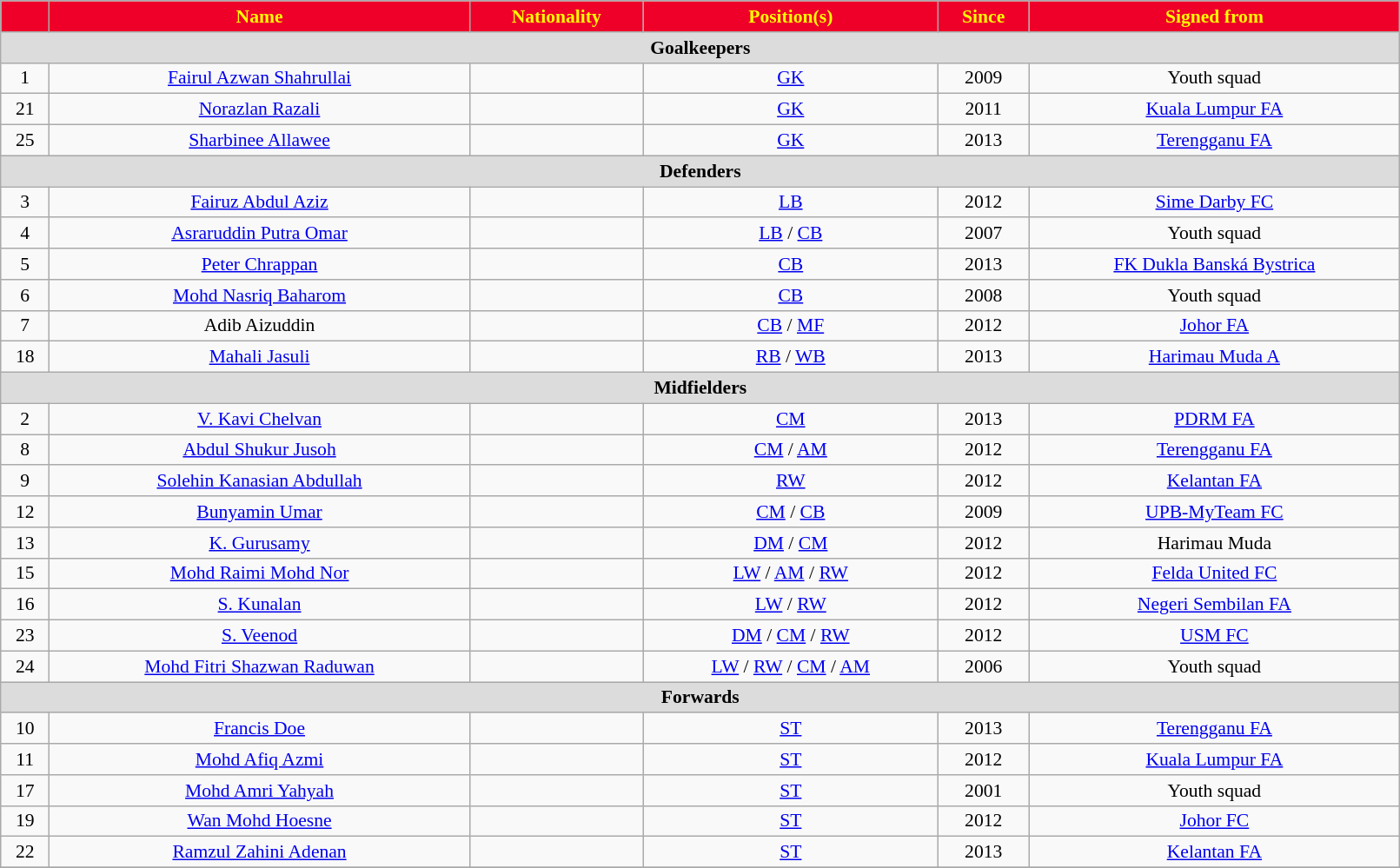<table class="wikitable" style="text-align:center; font-size:90%; width:85%;">
<tr>
<th style="background:#EF0029; color:yellow; text-align:center;"></th>
<th style="background:#EF0029; color:yellow; text-align:center;">Name</th>
<th style="background:#EF0029; color:yellow; text-align:center;">Nationality</th>
<th style="background:#EF0029; color:yellow; text-align:center;">Position(s)</th>
<th style="background:#EF0029; color:yellow; text-align:center;">Since</th>
<th style="background:#EF0029; color:yellow; text-align:center;">Signed from</th>
</tr>
<tr>
<th colspan=9 style="background:#dcdcdc; text-align:center;">Goalkeepers</th>
</tr>
<tr>
<td>1</td>
<td><a href='#'>Fairul Azwan Shahrullai</a></td>
<td></td>
<td><a href='#'>GK</a></td>
<td>2009</td>
<td> Youth squad</td>
</tr>
<tr>
<td>21</td>
<td><a href='#'>Norazlan Razali</a></td>
<td></td>
<td><a href='#'>GK</a></td>
<td>2011</td>
<td> <a href='#'>Kuala Lumpur FA</a></td>
</tr>
<tr>
<td>25</td>
<td><a href='#'>Sharbinee Allawee</a></td>
<td></td>
<td><a href='#'>GK</a></td>
<td>2013</td>
<td> <a href='#'>Terengganu FA</a></td>
</tr>
<tr>
<th colspan=9 style="background:#dcdcdc; text-align:center;">Defenders</th>
</tr>
<tr>
<td>3</td>
<td><a href='#'>Fairuz Abdul Aziz</a></td>
<td></td>
<td><a href='#'>LB</a></td>
<td>2012</td>
<td> <a href='#'>Sime Darby FC</a></td>
</tr>
<tr>
<td>4</td>
<td><a href='#'>Asraruddin Putra Omar</a></td>
<td></td>
<td><a href='#'>LB</a> / <a href='#'>CB</a></td>
<td>2007</td>
<td> Youth squad</td>
</tr>
<tr>
<td>5</td>
<td><a href='#'>Peter Chrappan</a></td>
<td></td>
<td><a href='#'>CB</a></td>
<td>2013</td>
<td> <a href='#'>FK Dukla Banská Bystrica</a></td>
</tr>
<tr>
<td>6</td>
<td><a href='#'>Mohd Nasriq Baharom</a></td>
<td></td>
<td><a href='#'>CB</a></td>
<td>2008</td>
<td> Youth squad</td>
</tr>
<tr>
<td>7</td>
<td>Adib Aizuddin</td>
<td></td>
<td><a href='#'>CB</a> / <a href='#'>MF</a></td>
<td>2012</td>
<td> <a href='#'>Johor FA</a></td>
</tr>
<tr>
<td>18</td>
<td><a href='#'>Mahali Jasuli</a></td>
<td></td>
<td><a href='#'>RB</a> / <a href='#'>WB</a></td>
<td>2013</td>
<td> <a href='#'>Harimau Muda A</a></td>
</tr>
<tr>
<th colspan=9 style="background:#dcdcdc; text-align:center;">Midfielders</th>
</tr>
<tr>
<td>2</td>
<td><a href='#'>V. Kavi Chelvan</a></td>
<td></td>
<td><a href='#'>CM</a></td>
<td>2013</td>
<td> <a href='#'>PDRM FA</a></td>
</tr>
<tr>
<td>8</td>
<td><a href='#'>Abdul Shukur Jusoh</a></td>
<td></td>
<td><a href='#'>CM</a> / <a href='#'>AM</a></td>
<td>2012</td>
<td> <a href='#'>Terengganu FA</a></td>
</tr>
<tr>
<td>9</td>
<td><a href='#'>Solehin Kanasian Abdullah</a></td>
<td></td>
<td><a href='#'>RW</a></td>
<td>2012</td>
<td> <a href='#'>Kelantan FA</a></td>
</tr>
<tr>
<td>12</td>
<td><a href='#'>Bunyamin Umar</a></td>
<td></td>
<td><a href='#'>CM</a> / <a href='#'>CB</a></td>
<td>2009</td>
<td> <a href='#'>UPB-MyTeam FC</a></td>
</tr>
<tr>
<td>13</td>
<td><a href='#'>K. Gurusamy</a></td>
<td></td>
<td><a href='#'>DM</a> / <a href='#'>CM</a></td>
<td>2012</td>
<td> Harimau Muda</td>
</tr>
<tr>
<td>15</td>
<td><a href='#'>Mohd Raimi Mohd Nor</a></td>
<td></td>
<td><a href='#'>LW</a> / <a href='#'>AM</a> / <a href='#'>RW</a></td>
<td>2012</td>
<td> <a href='#'>Felda United FC</a></td>
</tr>
<tr>
<td>16</td>
<td><a href='#'>S. Kunalan</a></td>
<td></td>
<td><a href='#'>LW</a> / <a href='#'>RW</a></td>
<td>2012</td>
<td> <a href='#'>Negeri Sembilan FA</a></td>
</tr>
<tr>
<td>23</td>
<td><a href='#'>S. Veenod</a></td>
<td></td>
<td><a href='#'>DM</a> / <a href='#'>CM</a> / <a href='#'>RW</a></td>
<td>2012</td>
<td> <a href='#'>USM FC</a></td>
</tr>
<tr>
<td>24</td>
<td><a href='#'>Mohd Fitri Shazwan Raduwan</a></td>
<td></td>
<td><a href='#'>LW</a> / <a href='#'>RW</a> / <a href='#'>CM</a> / <a href='#'>AM</a></td>
<td>2006</td>
<td> Youth squad</td>
</tr>
<tr>
<th colspan=9 style="background:#dcdcdc; text-align:center;">Forwards</th>
</tr>
<tr>
<td>10</td>
<td><a href='#'>Francis Doe</a></td>
<td></td>
<td><a href='#'>ST</a></td>
<td>2013</td>
<td> <a href='#'>Terengganu FA</a></td>
</tr>
<tr>
<td>11</td>
<td><a href='#'>Mohd Afiq Azmi</a></td>
<td></td>
<td><a href='#'>ST</a></td>
<td>2012</td>
<td> <a href='#'>Kuala Lumpur FA</a></td>
</tr>
<tr>
<td>17</td>
<td><a href='#'>Mohd Amri Yahyah</a></td>
<td></td>
<td><a href='#'>ST</a></td>
<td>2001</td>
<td> Youth squad</td>
</tr>
<tr>
<td>19</td>
<td><a href='#'>Wan Mohd Hoesne</a></td>
<td></td>
<td><a href='#'>ST</a></td>
<td>2012</td>
<td> <a href='#'>Johor FC</a></td>
</tr>
<tr>
<td>22</td>
<td><a href='#'>Ramzul Zahini Adenan</a></td>
<td></td>
<td><a href='#'>ST</a></td>
<td>2013</td>
<td> <a href='#'>Kelantan FA</a></td>
</tr>
<tr>
</tr>
</table>
